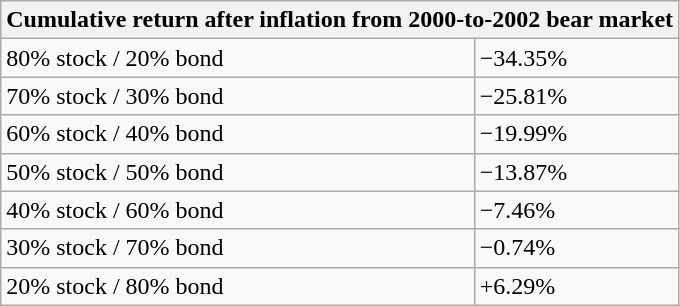<table class="wikitable">
<tr>
<th colspan="2">Cumulative return after inflation from 2000-to-2002 bear market</th>
</tr>
<tr>
<td>80% stock / 20% bond</td>
<td>−34.35%</td>
</tr>
<tr>
<td>70% stock / 30% bond</td>
<td>−25.81%</td>
</tr>
<tr>
<td>60% stock / 40% bond</td>
<td>−19.99%</td>
</tr>
<tr>
<td>50% stock / 50% bond</td>
<td>−13.87%</td>
</tr>
<tr>
<td>40% stock / 60% bond</td>
<td>−7.46%</td>
</tr>
<tr>
<td>30% stock / 70% bond</td>
<td>−0.74%</td>
</tr>
<tr>
<td>20% stock / 80% bond</td>
<td>+6.29%</td>
</tr>
</table>
